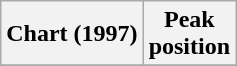<table class="wikitable">
<tr>
<th>Chart (1997)</th>
<th>Peak<br>position</th>
</tr>
<tr>
</tr>
</table>
